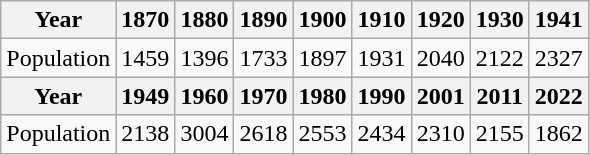<table class="wikitable">
<tr>
<th>Year</th>
<th>1870</th>
<th>1880</th>
<th>1890</th>
<th>1900</th>
<th>1910</th>
<th>1920</th>
<th>1930</th>
<th>1941</th>
</tr>
<tr>
<td>Population</td>
<td>1459</td>
<td>1396</td>
<td>1733</td>
<td>1897</td>
<td>1931</td>
<td>2040</td>
<td>2122</td>
<td>2327</td>
</tr>
<tr>
<th>Year</th>
<th>1949</th>
<th>1960</th>
<th>1970</th>
<th>1980</th>
<th>1990</th>
<th>2001</th>
<th>2011</th>
<th>2022</th>
</tr>
<tr>
<td>Population</td>
<td>2138</td>
<td>3004</td>
<td>2618</td>
<td>2553</td>
<td>2434</td>
<td>2310</td>
<td>2155</td>
<td>1862</td>
</tr>
</table>
